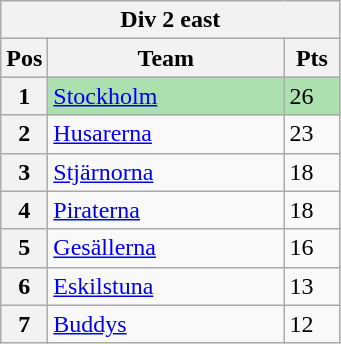<table class="wikitable">
<tr>
<th colspan="3">Div 2 east</th>
</tr>
<tr>
<th width=20>Pos</th>
<th width=150>Team</th>
<th width=30>Pts</th>
</tr>
<tr style="background:#ACE1AF;">
<th>1</th>
<td><a href='#'>Stockholm</a></td>
<td>26</td>
</tr>
<tr>
<th>2</th>
<td><a href='#'>Husarerna</a></td>
<td>23</td>
</tr>
<tr>
<th>3</th>
<td><a href='#'>Stjärnorna</a></td>
<td>18</td>
</tr>
<tr>
<th>4</th>
<td><a href='#'>Piraterna</a></td>
<td>18</td>
</tr>
<tr>
<th>5</th>
<td><a href='#'>Gesällerna</a></td>
<td>16</td>
</tr>
<tr>
<th>6</th>
<td><a href='#'>Eskilstuna</a></td>
<td>13</td>
</tr>
<tr>
<th>7</th>
<td><a href='#'>Buddys</a></td>
<td>12</td>
</tr>
</table>
